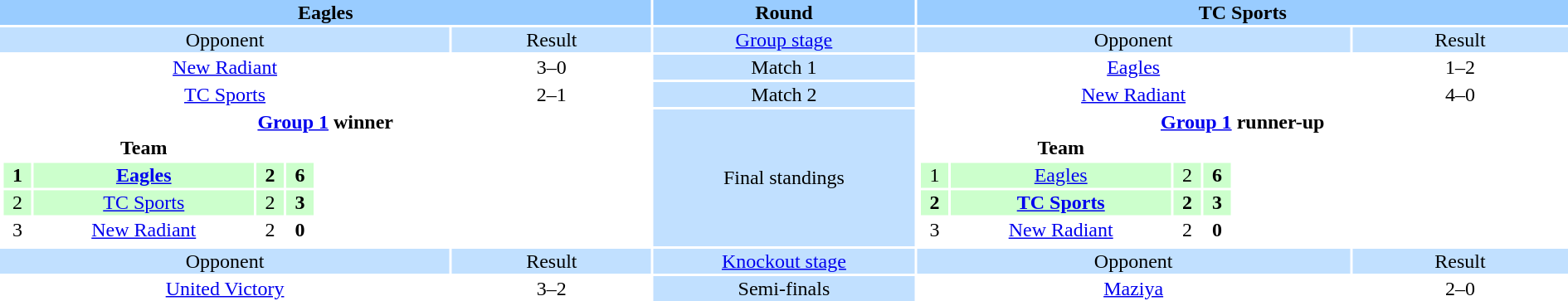<table style="width:100%; text-align:center">
<tr style="vertical-align:top; background:#9cf;">
<th colspan="2">Eagles</th>
<th>Round</th>
<th colspan="2">TC Sports</th>
</tr>
<tr style="vertical-align:top; background:#C1E0FF">
<td>Opponent</td>
<td>Result</td>
<td><a href='#'>Group stage</a></td>
<td>Opponent</td>
<td>Result</td>
</tr>
<tr>
<td><a href='#'>New Radiant</a></td>
<td>3–0</td>
<td style="background:#C1E0FF">Match 1</td>
<td><a href='#'>Eagles</a></td>
<td>1–2</td>
</tr>
<tr>
<td><a href='#'>TC Sports</a></td>
<td>2–1</td>
<td style="background:#C1E0FF">Match 2</td>
<td><a href='#'>New Radiant</a></td>
<td>4–0</td>
</tr>
<tr>
<td colspan="2" style="text-align:center"><strong><a href='#'>Group 1</a> winner</strong><br><table class="wikitable-align: center" style="text-align: center;">
<tr>
<th width="20"></th>
<th width="175">Team</th>
<th width="20"></th>
<th width="20"></th>
</tr>
<tr style="background:#cfc;">
<td><strong>1</strong></td>
<td><strong><a href='#'>Eagles</a></strong></td>
<td><strong>2</strong></td>
<td><strong>6</strong></td>
</tr>
<tr style="background:#cfc;">
<td>2</td>
<td><a href='#'>TC Sports</a></td>
<td>2</td>
<td><strong>3</strong></td>
</tr>
<tr>
<td>3</td>
<td><a href='#'>New Radiant</a></td>
<td>2</td>
<td><strong>0</strong></td>
</tr>
</table>
</td>
<td style="background:#C1E0FF">Final standings</td>
<td colspan="2" style="text-align:center"><strong><a href='#'>Group 1</a> runner-up</strong><br><table class="wikitable-align: center" style="text-align: center;">
<tr>
<th width="20"></th>
<th width="175">Team</th>
<th width="20"></th>
<th width="20"></th>
</tr>
<tr style="background:#cfc;">
<td>1</td>
<td><a href='#'>Eagles</a></td>
<td>2</td>
<td><strong>6</strong></td>
</tr>
<tr style="background:#cfc;">
<td><strong>2</strong></td>
<td><strong><a href='#'>TC Sports</a></strong></td>
<td><strong>2</strong></td>
<td><strong>3</strong></td>
</tr>
<tr>
<td>3</td>
<td><a href='#'>New Radiant</a></td>
<td>2</td>
<td><strong>0</strong></td>
</tr>
</table>
</td>
</tr>
<tr style="vertical-align:top; background:#C1E0FF">
<td>Opponent</td>
<td>Result</td>
<td><a href='#'>Knockout stage</a></td>
<td>Opponent</td>
<td>Result</td>
</tr>
<tr>
<td><a href='#'>United Victory</a></td>
<td>3–2</td>
<td style="background:#C1E0FF">Semi-finals</td>
<td><a href='#'>Maziya</a></td>
<td>2–0</td>
</tr>
</table>
